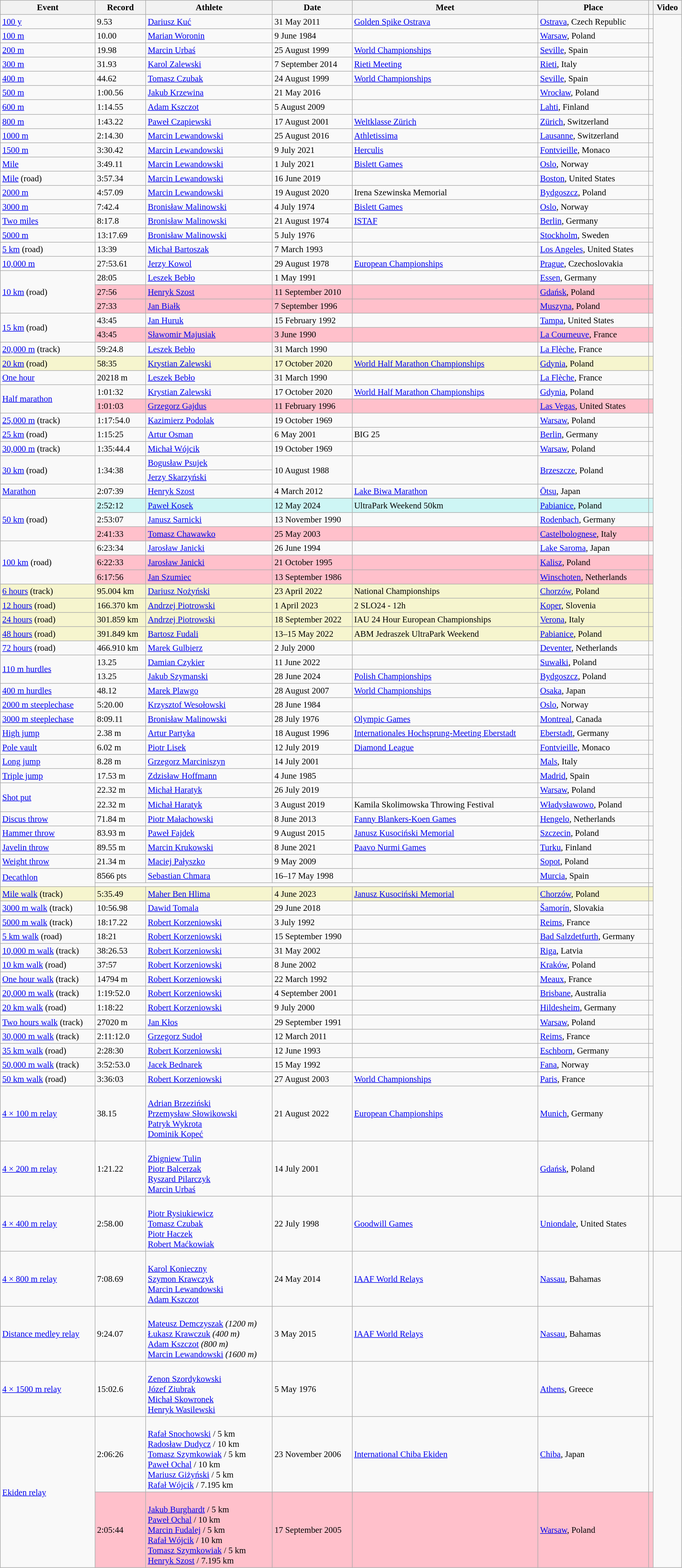<table class="wikitable" style="font-size:95%; width: 95%;">
<tr>
<th>Event</th>
<th>Record</th>
<th>Athlete</th>
<th>Date</th>
<th>Meet</th>
<th>Place</th>
<th></th>
<th>Video</th>
</tr>
<tr>
<td><a href='#'>100 y</a></td>
<td>9.53 </td>
<td><a href='#'>Dariusz Kuć</a></td>
<td>31 May 2011</td>
<td><a href='#'>Golden Spike Ostrava</a></td>
<td><a href='#'>Ostrava</a>, Czech Republic</td>
<td></td>
</tr>
<tr>
<td><a href='#'>100 m</a></td>
<td>10.00 </td>
<td><a href='#'>Marian Woronin</a></td>
<td>9 June 1984</td>
<td></td>
<td><a href='#'>Warsaw</a>, Poland</td>
<td></td>
</tr>
<tr>
<td><a href='#'>200 m</a></td>
<td>19.98 </td>
<td><a href='#'>Marcin Urbaś</a></td>
<td>25 August 1999</td>
<td><a href='#'>World Championships</a></td>
<td><a href='#'>Seville</a>, Spain</td>
<td></td>
</tr>
<tr>
<td><a href='#'>300 m</a></td>
<td>31.93</td>
<td><a href='#'>Karol Zalewski</a></td>
<td>7 September 2014</td>
<td><a href='#'>Rieti Meeting</a></td>
<td><a href='#'>Rieti</a>, Italy</td>
<td></td>
</tr>
<tr>
<td><a href='#'>400 m</a></td>
<td>44.62</td>
<td><a href='#'>Tomasz Czubak</a></td>
<td>24 August 1999</td>
<td><a href='#'>World Championships</a></td>
<td><a href='#'>Seville</a>, Spain</td>
<td></td>
</tr>
<tr>
<td><a href='#'>500 m</a></td>
<td>1:00.56</td>
<td><a href='#'>Jakub Krzewina</a></td>
<td>21 May 2016</td>
<td></td>
<td><a href='#'>Wrocław</a>, Poland</td>
<td></td>
</tr>
<tr>
<td><a href='#'>600 m</a></td>
<td>1:14.55</td>
<td><a href='#'>Adam Kszczot</a></td>
<td>5 August 2009</td>
<td></td>
<td><a href='#'>Lahti</a>, Finland</td>
<td></td>
</tr>
<tr>
<td><a href='#'>800 m</a></td>
<td>1:43.22</td>
<td><a href='#'>Paweł Czapiewski</a></td>
<td>17 August 2001</td>
<td><a href='#'>Weltklasse Zürich</a></td>
<td><a href='#'>Zürich</a>, Switzerland</td>
<td></td>
</tr>
<tr>
<td><a href='#'>1000 m</a></td>
<td>2:14.30</td>
<td><a href='#'>Marcin Lewandowski</a></td>
<td>25 August 2016</td>
<td><a href='#'>Athletissima</a></td>
<td><a href='#'>Lausanne</a>, Switzerland</td>
<td></td>
</tr>
<tr>
<td><a href='#'>1500 m</a></td>
<td>3:30.42</td>
<td><a href='#'>Marcin Lewandowski</a></td>
<td>9 July 2021</td>
<td><a href='#'>Herculis</a></td>
<td><a href='#'>Fontvieille</a>, Monaco</td>
<td></td>
</tr>
<tr>
<td><a href='#'>Mile</a></td>
<td>3:49.11</td>
<td><a href='#'>Marcin Lewandowski</a></td>
<td>1 July 2021</td>
<td><a href='#'>Bislett Games</a></td>
<td><a href='#'>Oslo</a>, Norway</td>
<td></td>
</tr>
<tr>
<td><a href='#'>Mile</a> (road)</td>
<td>3:57.34</td>
<td><a href='#'>Marcin Lewandowski</a></td>
<td>16 June 2019</td>
<td></td>
<td><a href='#'>Boston</a>, United States</td>
<td></td>
</tr>
<tr>
<td><a href='#'>2000 m</a></td>
<td>4:57.09</td>
<td><a href='#'>Marcin Lewandowski</a></td>
<td>19 August 2020</td>
<td>Irena Szewinska Memorial</td>
<td><a href='#'>Bydgoszcz</a>, Poland</td>
<td></td>
</tr>
<tr>
<td><a href='#'>3000 m</a></td>
<td>7:42.4</td>
<td><a href='#'>Bronisław Malinowski</a></td>
<td>4 July 1974</td>
<td><a href='#'>Bislett Games</a></td>
<td><a href='#'>Oslo</a>, Norway</td>
<td></td>
</tr>
<tr>
<td><a href='#'>Two miles</a></td>
<td>8:17.8 </td>
<td><a href='#'>Bronisław Malinowski</a></td>
<td>21 August 1974</td>
<td><a href='#'>ISTAF</a></td>
<td><a href='#'>Berlin</a>, Germany</td>
<td></td>
</tr>
<tr>
<td><a href='#'>5000 m</a></td>
<td>13:17.69</td>
<td><a href='#'>Bronisław Malinowski</a></td>
<td>5 July 1976</td>
<td></td>
<td><a href='#'>Stockholm</a>, Sweden</td>
<td></td>
</tr>
<tr>
<td><a href='#'>5 km</a> (road)</td>
<td>13:39</td>
<td><a href='#'>Michał Bartoszak</a></td>
<td>7 March 1993</td>
<td></td>
<td><a href='#'>Los Angeles</a>, United States</td>
<td></td>
</tr>
<tr>
<td><a href='#'>10,000 m</a></td>
<td>27:53.61</td>
<td><a href='#'>Jerzy Kowol</a></td>
<td>29 August 1978</td>
<td><a href='#'>European Championships</a></td>
<td><a href='#'>Prague</a>, Czechoslovakia</td>
<td></td>
</tr>
<tr>
<td rowspan=3><a href='#'>10 km</a> (road)</td>
<td>28:05</td>
<td><a href='#'>Leszek Bebło</a></td>
<td>1 May 1991</td>
<td></td>
<td><a href='#'>Essen</a>, Germany</td>
<td></td>
</tr>
<tr style="background:pink">
<td>27:56</td>
<td><a href='#'>Henryk Szost</a></td>
<td>11 September 2010</td>
<td></td>
<td><a href='#'>Gdańsk</a>, Poland</td>
<td></td>
</tr>
<tr style="background:pink">
<td>27:33</td>
<td><a href='#'>Jan Białk</a></td>
<td>7 September 1996</td>
<td></td>
<td><a href='#'>Muszyna</a>, Poland</td>
<td></td>
</tr>
<tr>
<td rowspan=2><a href='#'>15 km</a> (road)</td>
<td>43:45</td>
<td><a href='#'>Jan Huruk</a></td>
<td>15 February 1992</td>
<td></td>
<td><a href='#'>Tampa</a>, United States</td>
<td></td>
</tr>
<tr style="background:pink">
<td>43:45</td>
<td><a href='#'>Sławomir Majusiak</a></td>
<td>3 June 1990</td>
<td></td>
<td><a href='#'>La Courneuve</a>, France</td>
<td></td>
</tr>
<tr>
<td><a href='#'>20,000 m</a> (track)</td>
<td>59:24.8</td>
<td><a href='#'>Leszek Bebło</a></td>
<td>31 March 1990</td>
<td></td>
<td><a href='#'>La Flèche</a>, France</td>
<td></td>
</tr>
<tr style="background:#f6F5CE;">
<td><a href='#'>20 km</a> (road)</td>
<td>58:35</td>
<td><a href='#'>Krystian Zalewski</a></td>
<td>17 October 2020</td>
<td><a href='#'>World Half Marathon Championships</a></td>
<td><a href='#'>Gdynia</a>, Poland</td>
<td></td>
</tr>
<tr>
<td><a href='#'>One hour</a></td>
<td>20218 m</td>
<td><a href='#'>Leszek Bebło</a></td>
<td>31 March 1990</td>
<td></td>
<td><a href='#'>La Flèche</a>, France</td>
<td></td>
</tr>
<tr>
<td rowspan=2><a href='#'>Half marathon</a></td>
<td>1:01:32</td>
<td><a href='#'>Krystian Zalewski</a></td>
<td>17 October 2020</td>
<td><a href='#'>World Half Marathon Championships</a></td>
<td><a href='#'>Gdynia</a>, Poland</td>
<td></td>
</tr>
<tr style="background:pink">
<td>1:01:03</td>
<td><a href='#'>Grzegorz Gajdus</a></td>
<td>11 February 1996</td>
<td></td>
<td><a href='#'>Las Vegas</a>, United States</td>
<td></td>
</tr>
<tr>
<td><a href='#'>25,000 m</a> (track)</td>
<td>1:17:54.0</td>
<td><a href='#'>Kazimierz Podolak</a></td>
<td>19 October 1969</td>
<td></td>
<td><a href='#'>Warsaw</a>, Poland</td>
<td></td>
</tr>
<tr>
<td><a href='#'>25 km</a> (road)</td>
<td>1:15:25</td>
<td><a href='#'>Artur Osman</a></td>
<td>6 May 2001</td>
<td>BIG 25</td>
<td><a href='#'>Berlin</a>, Germany</td>
<td></td>
</tr>
<tr>
<td><a href='#'>30,000 m</a> (track)</td>
<td>1:35:44.4</td>
<td><a href='#'>Michał Wójcik</a></td>
<td>19 October 1969</td>
<td></td>
<td><a href='#'>Warsaw</a>, Poland</td>
<td></td>
</tr>
<tr>
<td rowspan=2><a href='#'>30 km</a> (road)</td>
<td rowspan=2>1:34:38</td>
<td><a href='#'>Bogusław Psujek</a></td>
<td rowspan=2>10 August 1988</td>
<td rowspan=2></td>
<td rowspan=2><a href='#'>Brzeszcze</a>, Poland</td>
<td rowspan=2></td>
</tr>
<tr>
<td><a href='#'>Jerzy Skarzyński</a></td>
</tr>
<tr>
<td><a href='#'>Marathon</a></td>
<td>2:07:39</td>
<td><a href='#'>Henryk Szost</a></td>
<td>4 March 2012</td>
<td><a href='#'>Lake Biwa Marathon</a></td>
<td><a href='#'>Ōtsu</a>, Japan</td>
<td></td>
</tr>
<tr>
<td rowspan=4><a href='#'>50 km</a> (road)</td>
</tr>
<tr style="background:#CEF6F5">
<td>2:52:12</td>
<td><a href='#'>Paweł Kosek</a></td>
<td>12 May 2024</td>
<td>UltraPark Weekend 50km</td>
<td><a href='#'>Pabianice</a>, Poland</td>
<td></td>
</tr>
<tr>
<td>2:53:07</td>
<td><a href='#'>Janusz Sarnicki</a></td>
<td>13 November 1990</td>
<td></td>
<td><a href='#'>Rodenbach</a>, Germany</td>
<td></td>
</tr>
<tr style="background:pink">
<td>2:41:33</td>
<td><a href='#'>Tomasz Chawawko</a></td>
<td>25 May 2003</td>
<td></td>
<td><a href='#'>Castelbolognese</a>, Italy</td>
<td></td>
</tr>
<tr>
<td rowspan=3><a href='#'>100 km</a> (road)</td>
<td>6:23:34</td>
<td><a href='#'>Jarosław Janicki</a></td>
<td>26 June 1994</td>
<td></td>
<td><a href='#'>Lake Saroma</a>, Japan</td>
<td></td>
</tr>
<tr style="background:pink">
<td>6:22:33</td>
<td><a href='#'>Jarosław Janicki</a></td>
<td>21 October 1995</td>
<td></td>
<td><a href='#'>Kalisz</a>, Poland</td>
<td></td>
</tr>
<tr style="background:pink">
<td>6:17:56</td>
<td><a href='#'>Jan Szumiec</a></td>
<td>13 September 1986</td>
<td></td>
<td><a href='#'>Winschoten</a>, Netherlands</td>
<td></td>
</tr>
<tr style="background:#f6F5CE;">
<td><a href='#'>6 hours</a> (track)</td>
<td>95.004 km</td>
<td><a href='#'>Dariusz Nożyński</a></td>
<td>23 April 2022</td>
<td>National Championships</td>
<td><a href='#'>Chorzów</a>, Poland</td>
<td></td>
</tr>
<tr style="background:#f6F5CE;">
<td><a href='#'>12 hours</a> (road)</td>
<td>166.370 km</td>
<td><a href='#'>Andrzej Piotrowski</a></td>
<td>1 April 2023</td>
<td>2 SLO24 - 12h</td>
<td><a href='#'>Koper</a>, Slovenia</td>
<td></td>
</tr>
<tr style="background:#f6F5CE;">
<td><a href='#'>24 hours</a> (road)</td>
<td>301.859 km</td>
<td><a href='#'>Andrzej Piotrowski</a></td>
<td>18 September 2022</td>
<td>IAU 24 Hour European Championships</td>
<td><a href='#'>Verona</a>, Italy</td>
<td></td>
</tr>
<tr style="background:#f6F5CE;">
<td><a href='#'>48 hours</a> (road)</td>
<td>391.849 km</td>
<td><a href='#'>Bartosz Fudali</a></td>
<td>13–15 May 2022</td>
<td>ABM Jedraszek UltraPark Weekend</td>
<td><a href='#'>Pabianice</a>, Poland</td>
<td></td>
</tr>
<tr>
<td><a href='#'>72 hours</a> (road)</td>
<td>466.910 km</td>
<td><a href='#'>Marek Gulbierz</a></td>
<td>2 July 2000</td>
<td></td>
<td><a href='#'>Deventer</a>, Netherlands</td>
<td></td>
</tr>
<tr>
<td rowspan=2><a href='#'>110 m hurdles</a></td>
<td>13.25 </td>
<td><a href='#'>Damian Czykier</a></td>
<td>11 June 2022</td>
<td></td>
<td><a href='#'>Suwałki</a>, Poland</td>
<td></td>
</tr>
<tr>
<td>13.25 </td>
<td><a href='#'>Jakub Szymanski</a></td>
<td>28 June 2024</td>
<td><a href='#'>Polish Championships</a></td>
<td><a href='#'>Bydgoszcz</a>, Poland</td>
<td></td>
</tr>
<tr>
<td><a href='#'>400 m hurdles</a></td>
<td>48.12</td>
<td><a href='#'>Marek Plawgo</a></td>
<td>28 August 2007</td>
<td><a href='#'>World Championships</a></td>
<td><a href='#'>Osaka</a>, Japan</td>
<td></td>
</tr>
<tr>
<td><a href='#'>2000 m steeplechase</a></td>
<td>5:20.00</td>
<td><a href='#'>Krzysztof Wesołowski</a></td>
<td>28 June 1984</td>
<td></td>
<td><a href='#'>Oslo</a>, Norway</td>
<td></td>
</tr>
<tr>
<td><a href='#'>3000 m steeplechase</a></td>
<td>8:09.11</td>
<td><a href='#'>Bronisław Malinowski</a></td>
<td>28 July 1976</td>
<td><a href='#'>Olympic Games</a></td>
<td><a href='#'>Montreal</a>, Canada</td>
<td></td>
</tr>
<tr>
<td><a href='#'>High jump</a></td>
<td>2.38 m</td>
<td><a href='#'>Artur Partyka</a></td>
<td>18 August 1996</td>
<td><a href='#'>Internationales Hochsprung-Meeting Eberstadt</a></td>
<td><a href='#'>Eberstadt</a>, Germany</td>
<td></td>
</tr>
<tr>
<td><a href='#'>Pole vault</a></td>
<td>6.02 m</td>
<td><a href='#'>Piotr Lisek</a></td>
<td>12 July 2019</td>
<td><a href='#'>Diamond League</a></td>
<td><a href='#'>Fontvieille</a>, Monaco</td>
<td></td>
</tr>
<tr>
<td><a href='#'>Long jump</a></td>
<td>8.28 m  </td>
<td><a href='#'>Grzegorz Marciniszyn</a></td>
<td>14 July 2001</td>
<td></td>
<td><a href='#'>Mals</a>, Italy</td>
<td></td>
</tr>
<tr>
<td><a href='#'>Triple jump</a></td>
<td>17.53 m </td>
<td><a href='#'>Zdzisław Hoffmann</a></td>
<td>4 June 1985</td>
<td></td>
<td><a href='#'>Madrid</a>, Spain</td>
<td></td>
</tr>
<tr>
<td rowspan=2><a href='#'>Shot put</a></td>
<td>22.32 m</td>
<td><a href='#'>Michał Haratyk</a></td>
<td>26 July 2019</td>
<td></td>
<td><a href='#'>Warsaw</a>, Poland</td>
<td></td>
</tr>
<tr>
<td>22.32 m</td>
<td><a href='#'>Michał Haratyk</a></td>
<td>3 August 2019</td>
<td>Kamila Skolimowska Throwing Festival</td>
<td><a href='#'>Władysławowo</a>, Poland</td>
<td></td>
</tr>
<tr>
<td><a href='#'>Discus throw</a></td>
<td>71.84 m</td>
<td><a href='#'>Piotr Małachowski</a></td>
<td>8 June 2013</td>
<td><a href='#'>Fanny Blankers-Koen Games</a></td>
<td><a href='#'>Hengelo</a>, Netherlands</td>
<td></td>
</tr>
<tr>
<td><a href='#'>Hammer throw</a></td>
<td>83.93 m</td>
<td><a href='#'>Paweł Fajdek</a></td>
<td>9 August 2015</td>
<td><a href='#'>Janusz Kusociński Memorial</a></td>
<td><a href='#'>Szczecin</a>, Poland</td>
<td></td>
</tr>
<tr>
<td><a href='#'>Javelin throw</a></td>
<td>89.55 m</td>
<td><a href='#'>Marcin Krukowski</a></td>
<td>8 June 2021</td>
<td><a href='#'>Paavo Nurmi Games</a></td>
<td><a href='#'>Turku</a>, Finland</td>
<td></td>
</tr>
<tr>
<td><a href='#'>Weight throw</a></td>
<td>21.34 m</td>
<td><a href='#'>Maciej Pałyszko</a></td>
<td>9 May 2009</td>
<td></td>
<td><a href='#'>Sopot</a>, Poland</td>
<td></td>
</tr>
<tr>
<td rowspan=2><a href='#'>Decathlon</a></td>
<td>8566 pts</td>
<td><a href='#'>Sebastian Chmara</a></td>
<td>16–17 May 1998</td>
<td></td>
<td><a href='#'>Murcia</a>, Spain</td>
<td></td>
</tr>
<tr>
<td colspan=5></td>
<td></td>
</tr>
<tr style="background:#f6F5CE;">
<td><a href='#'>Mile walk</a> (track)</td>
<td>5:35.49</td>
<td><a href='#'>Maher Ben Hlima</a></td>
<td>4 June 2023</td>
<td><a href='#'>Janusz Kusociński Memorial</a></td>
<td><a href='#'>Chorzów</a>, Poland</td>
<td></td>
</tr>
<tr>
<td><a href='#'>3000 m walk</a> (track)</td>
<td>10:56.98</td>
<td><a href='#'>Dawid Tomala</a></td>
<td>29 June 2018</td>
<td></td>
<td><a href='#'>Šamorín</a>, Slovakia</td>
<td></td>
</tr>
<tr>
<td><a href='#'>5000 m walk</a> (track)</td>
<td>18:17.22</td>
<td><a href='#'>Robert Korzeniowski</a></td>
<td>3 July 1992</td>
<td></td>
<td><a href='#'>Reims</a>, France</td>
<td></td>
</tr>
<tr>
<td><a href='#'>5 km walk</a> (road)</td>
<td>18:21</td>
<td><a href='#'>Robert Korzeniowski</a></td>
<td>15 September 1990</td>
<td></td>
<td><a href='#'>Bad Salzdetfurth</a>, Germany</td>
<td></td>
</tr>
<tr>
<td><a href='#'>10,000 m walk</a> (track)</td>
<td>38:26.53</td>
<td><a href='#'>Robert Korzeniowski</a></td>
<td>31 May 2002</td>
<td></td>
<td><a href='#'>Riga</a>, Latvia</td>
<td></td>
</tr>
<tr>
<td><a href='#'>10 km walk</a> (road)</td>
<td>37:57</td>
<td><a href='#'>Robert Korzeniowski</a></td>
<td>8 June 2002</td>
<td></td>
<td><a href='#'>Kraków</a>, Poland</td>
<td></td>
</tr>
<tr>
<td><a href='#'>One hour walk</a> (track)</td>
<td>14794 m</td>
<td><a href='#'>Robert Korzeniowski</a></td>
<td>22 March 1992</td>
<td></td>
<td><a href='#'>Meaux</a>, France</td>
<td></td>
</tr>
<tr>
<td><a href='#'>20,000 m walk</a> (track)</td>
<td>1:19:52.0</td>
<td><a href='#'>Robert Korzeniowski</a></td>
<td>4 September 2001</td>
<td></td>
<td><a href='#'>Brisbane</a>, Australia</td>
<td></td>
</tr>
<tr>
<td><a href='#'>20 km walk</a> (road)</td>
<td>1:18:22</td>
<td><a href='#'>Robert Korzeniowski</a></td>
<td>9 July 2000</td>
<td></td>
<td><a href='#'>Hildesheim</a>, Germany</td>
<td></td>
</tr>
<tr>
<td><a href='#'>Two hours walk</a> (track)</td>
<td>27020 m</td>
<td><a href='#'>Jan Kłos</a></td>
<td>29 September 1991</td>
<td></td>
<td><a href='#'>Warsaw</a>, Poland</td>
<td></td>
</tr>
<tr>
<td><a href='#'>30,000 m walk</a> (track)</td>
<td>2:11:12.0</td>
<td><a href='#'>Grzegorz Sudoł</a></td>
<td>12 March 2011</td>
<td></td>
<td><a href='#'>Reims</a>, France</td>
<td></td>
</tr>
<tr>
<td><a href='#'>35 km walk</a> (road)</td>
<td>2:28:30</td>
<td><a href='#'>Robert Korzeniowski</a></td>
<td>12 June 1993</td>
<td></td>
<td><a href='#'>Eschborn</a>, Germany</td>
<td></td>
</tr>
<tr>
<td><a href='#'>50,000 m walk</a> (track)</td>
<td>3:52:53.0</td>
<td><a href='#'>Jacek Bednarek</a></td>
<td>15 May 1992</td>
<td></td>
<td><a href='#'>Fana</a>, Norway</td>
<td></td>
</tr>
<tr>
<td><a href='#'>50 km walk</a> (road)</td>
<td>3:36:03</td>
<td><a href='#'>Robert Korzeniowski</a></td>
<td>27 August 2003</td>
<td><a href='#'>World Championships</a></td>
<td><a href='#'>Paris</a>, France</td>
<td></td>
</tr>
<tr>
<td><a href='#'>4 × 100 m relay</a></td>
<td>38.15</td>
<td><br><a href='#'>Adrian Brzeziński</a><br><a href='#'>Przemysław Słowikowski</a><br><a href='#'>Patryk Wykrota</a><br><a href='#'>Dominik Kopeć</a></td>
<td>21 August 2022</td>
<td><a href='#'>European Championships</a></td>
<td><a href='#'>Munich</a>, Germany</td>
<td></td>
</tr>
<tr>
<td><a href='#'>4 × 200 m relay</a></td>
<td>1:21.22</td>
<td><br><a href='#'>Zbigniew Tulin</a><br><a href='#'>Piotr Balcerzak</a><br><a href='#'>Ryszard Pilarczyk</a><br><a href='#'>Marcin Urbaś</a></td>
<td>14 July 2001</td>
<td></td>
<td><a href='#'>Gdańsk</a>, Poland</td>
<td></td>
</tr>
<tr>
<td><a href='#'>4 × 400 m relay</a></td>
<td>2:58.00</td>
<td><br><a href='#'>Piotr Rysiukiewicz</a><br><a href='#'>Tomasz Czubak</a><br><a href='#'>Piotr Haczek</a><br><a href='#'>Robert Maćkowiak</a></td>
<td>22 July 1998</td>
<td><a href='#'>Goodwill Games</a></td>
<td><a href='#'>Uniondale</a>, United States</td>
<td></td>
<td></td>
</tr>
<tr>
<td><a href='#'>4 × 800 m relay</a></td>
<td>7:08.69</td>
<td><br><a href='#'>Karol Konieczny</a><br><a href='#'>Szymon Krawczyk</a><br><a href='#'>Marcin Lewandowski</a><br><a href='#'>Adam Kszczot</a></td>
<td>24 May 2014</td>
<td><a href='#'>IAAF World Relays</a></td>
<td><a href='#'>Nassau</a>, Bahamas</td>
<td></td>
</tr>
<tr>
<td><a href='#'>Distance medley relay</a></td>
<td>9:24.07</td>
<td><br><a href='#'>Mateusz Demczyszak</a>  <em>(1200 m)</em><br><a href='#'>Łukasz Krawczuk</a>  <em>(400 m)</em><br><a href='#'>Adam Kszczot</a>  <em>(800 m)</em><br><a href='#'>Marcin Lewandowski</a>  <em>(1600 m)</em></td>
<td>3 May 2015</td>
<td><a href='#'>IAAF World Relays</a></td>
<td><a href='#'>Nassau</a>, Bahamas</td>
<td></td>
</tr>
<tr>
<td><a href='#'>4 × 1500 m relay</a></td>
<td>15:02.6</td>
<td><br><a href='#'>Zenon Szordykowski</a><br><a href='#'>Józef Ziubrak</a><br><a href='#'>Michał Skowronek</a><br><a href='#'>Henryk Wasilewski</a></td>
<td>5 May 1976</td>
<td></td>
<td><a href='#'>Athens</a>, Greece</td>
<td></td>
</tr>
<tr>
<td rowspan=2><a href='#'>Ekiden relay</a></td>
<td>2:06:26</td>
<td><br><a href='#'>Rafał Snochowski</a> / 5 km<br><a href='#'>Radosław Dudycz</a> / 10 km<br><a href='#'>Tomasz Szymkowiak</a> / 5 km<br><a href='#'>Paweł Ochal</a> / 10 km<br><a href='#'>Mariusz Giżyński</a> / 5 km<br><a href='#'>Rafał Wójcik</a> / 7.195 km</td>
<td>23 November 2006</td>
<td><a href='#'>International Chiba Ekiden</a></td>
<td><a href='#'>Chiba</a>, Japan</td>
<td></td>
</tr>
<tr style="background:pink">
<td>2:05:44</td>
<td><br><a href='#'>Jakub Burghardt</a> / 5 km<br><a href='#'>Paweł Ochal</a> / 10 km<br><a href='#'>Marcin Fudalej</a> / 5 km<br><a href='#'>Rafał Wójcik</a> / 10 km<br><a href='#'>Tomasz Szymkowiak</a> / 5 km<br><a href='#'>Henryk Szost</a> / 7.195 km</td>
<td>17 September 2005</td>
<td></td>
<td><a href='#'>Warsaw</a>, Poland</td>
<td></td>
</tr>
</table>
